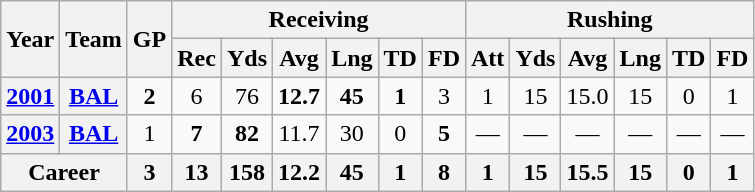<table class="wikitable" style="text-align:center;">
<tr>
<th rowspan="2">Year</th>
<th rowspan="2">Team</th>
<th rowspan="2">GP</th>
<th colspan="6">Receiving</th>
<th colspan="6">Rushing</th>
</tr>
<tr>
<th>Rec</th>
<th>Yds</th>
<th>Avg</th>
<th>Lng</th>
<th>TD</th>
<th>FD</th>
<th>Att</th>
<th>Yds</th>
<th>Avg</th>
<th>Lng</th>
<th>TD</th>
<th>FD</th>
</tr>
<tr>
<th><a href='#'>2001</a></th>
<th><a href='#'>BAL</a></th>
<td><strong>2</strong></td>
<td>6</td>
<td>76</td>
<td><strong>12.7</strong></td>
<td><strong>45</strong></td>
<td><strong>1</strong></td>
<td>3</td>
<td>1</td>
<td>15</td>
<td>15.0</td>
<td>15</td>
<td>0</td>
<td>1</td>
</tr>
<tr>
<th><a href='#'>2003</a></th>
<th><a href='#'>BAL</a></th>
<td>1</td>
<td><strong>7</strong></td>
<td><strong>82</strong></td>
<td>11.7</td>
<td>30</td>
<td>0</td>
<td><strong>5</strong></td>
<td>—</td>
<td>—</td>
<td>—</td>
<td>—</td>
<td>—</td>
<td>—</td>
</tr>
<tr>
<th colspan="2">Career</th>
<th>3</th>
<th>13</th>
<th>158</th>
<th>12.2</th>
<th>45</th>
<th>1</th>
<th>8</th>
<th>1</th>
<th>15</th>
<th>15.5</th>
<th>15</th>
<th>0</th>
<th>1</th>
</tr>
</table>
